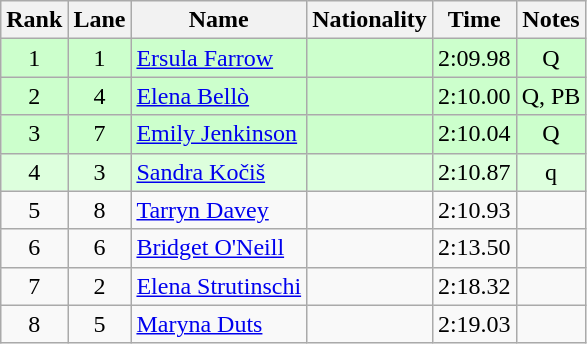<table class="wikitable sortable" style="text-align:center">
<tr>
<th>Rank</th>
<th>Lane</th>
<th>Name</th>
<th>Nationality</th>
<th>Time</th>
<th>Notes</th>
</tr>
<tr bgcolor=ccffcc>
<td>1</td>
<td>1</td>
<td align=left><a href='#'>Ersula Farrow</a></td>
<td align=left></td>
<td>2:09.98</td>
<td>Q</td>
</tr>
<tr bgcolor=ccffcc>
<td>2</td>
<td>4</td>
<td align=left><a href='#'>Elena Bellò</a></td>
<td align=left></td>
<td>2:10.00</td>
<td>Q, PB</td>
</tr>
<tr bgcolor=ccffcc>
<td>3</td>
<td>7</td>
<td align=left><a href='#'>Emily Jenkinson</a></td>
<td align=left></td>
<td>2:10.04</td>
<td>Q</td>
</tr>
<tr bgcolor=ddffdd>
<td>4</td>
<td>3</td>
<td align=left><a href='#'>Sandra Kočiš</a></td>
<td align=left></td>
<td>2:10.87</td>
<td>q</td>
</tr>
<tr>
<td>5</td>
<td>8</td>
<td align=left><a href='#'>Tarryn Davey</a></td>
<td align=left></td>
<td>2:10.93</td>
<td></td>
</tr>
<tr>
<td>6</td>
<td>6</td>
<td align=left><a href='#'>Bridget O'Neill</a></td>
<td align=left></td>
<td>2:13.50</td>
<td></td>
</tr>
<tr>
<td>7</td>
<td>2</td>
<td align=left><a href='#'>Elena Strutinschi</a></td>
<td align=left></td>
<td>2:18.32</td>
<td></td>
</tr>
<tr>
<td>8</td>
<td>5</td>
<td align=left><a href='#'>Maryna Duts</a></td>
<td align=left></td>
<td>2:19.03</td>
<td></td>
</tr>
</table>
